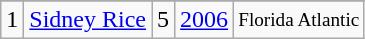<table class="wikitable">
<tr>
</tr>
<tr>
<td>1</td>
<td><a href='#'>Sidney Rice</a></td>
<td>5</td>
<td><a href='#'>2006</a></td>
<td style="font-size:80%;">Florida Atlantic</td>
</tr>
</table>
